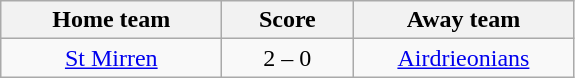<table class="wikitable" style="text-align: center">
<tr>
<th width=140>Home team</th>
<th width=80>Score</th>
<th width=140>Away team</th>
</tr>
<tr>
<td><a href='#'>St Mirren</a></td>
<td>2 – 0</td>
<td><a href='#'>Airdrieonians</a></td>
</tr>
</table>
